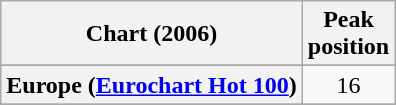<table class="wikitable sortable plainrowheaders" style="text-align:center">
<tr>
<th scope="col">Chart (2006)</th>
<th scope="col">Peak<br>position</th>
</tr>
<tr>
</tr>
<tr>
</tr>
<tr>
<th scope="row">Europe (<a href='#'>Eurochart Hot 100</a>)</th>
<td>16</td>
</tr>
<tr>
</tr>
<tr>
</tr>
<tr>
</tr>
</table>
